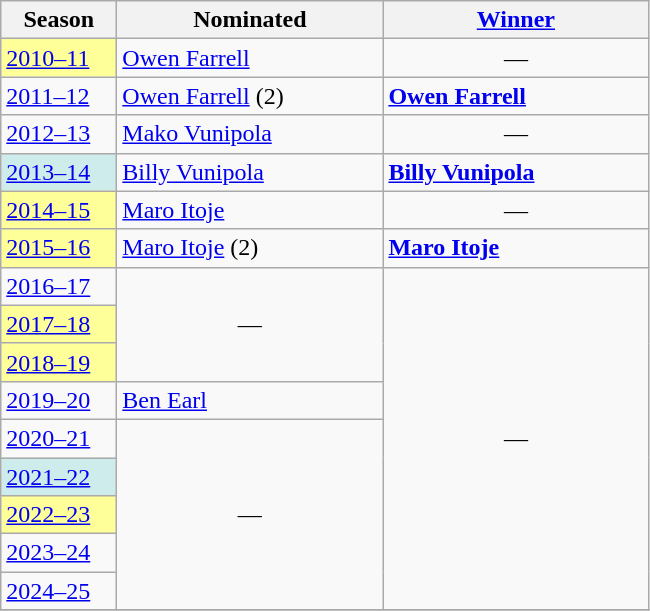<table class="wikitable sticky-header">
<tr>
<th width=70>Season</th>
<th width=170>Nominated</th>
<th width=170><a href='#'>Winner</a></th>
</tr>
<tr>
<td style="background:#FFFF99"><a href='#'>2010–11</a></td>
<td> <a href='#'>Owen Farrell</a></td>
<td align=center>—</td>
</tr>
<tr>
<td><a href='#'>2011–12</a></td>
<td> <a href='#'>Owen Farrell</a> (2)</td>
<td><strong> <a href='#'>Owen Farrell</a></strong></td>
</tr>
<tr>
<td><a href='#'>2012–13</a></td>
<td> <a href='#'>Mako Vunipola</a></td>
<td align=center>—</td>
</tr>
<tr>
<td style="background:#CFECEC"><a href='#'>2013–14</a><small></small></td>
<td> <a href='#'>Billy Vunipola</a></td>
<td><strong> <a href='#'>Billy Vunipola</a></strong></td>
</tr>
<tr>
<td style="background:#FFFF99"><a href='#'>2014–15</a></td>
<td> <a href='#'>Maro Itoje</a></td>
<td align=center>—</td>
</tr>
<tr>
<td style="background:#FFFF99"><a href='#'>2015–16</a></td>
<td> <a href='#'>Maro Itoje</a> (2)</td>
<td><strong> <a href='#'>Maro Itoje</a></strong></td>
</tr>
<tr>
<td><a href='#'>2016–17</a></td>
<td align=center rowspan=3>—</td>
<td align=center rowspan=9>—</td>
</tr>
<tr>
<td style="background:#FFFF99"><a href='#'>2017–18</a></td>
</tr>
<tr>
<td style="background:#FFFF99"><a href='#'>2018–19</a></td>
</tr>
<tr>
<td><a href='#'>2019–20</a></td>
<td> <a href='#'>Ben Earl</a></td>
</tr>
<tr>
<td><a href='#'>2020–21</a></td>
<td align=center rowspan=5>—</td>
</tr>
<tr>
<td style="background:#CFECEC"><a href='#'>2021–22</a><small></small></td>
</tr>
<tr>
<td style="background:#FFFF99"><a href='#'>2022–23</a></td>
</tr>
<tr>
<td><a href='#'>2023–24</a></td>
</tr>
<tr>
<td><a href='#'>2024–25</a></td>
</tr>
<tr>
</tr>
</table>
